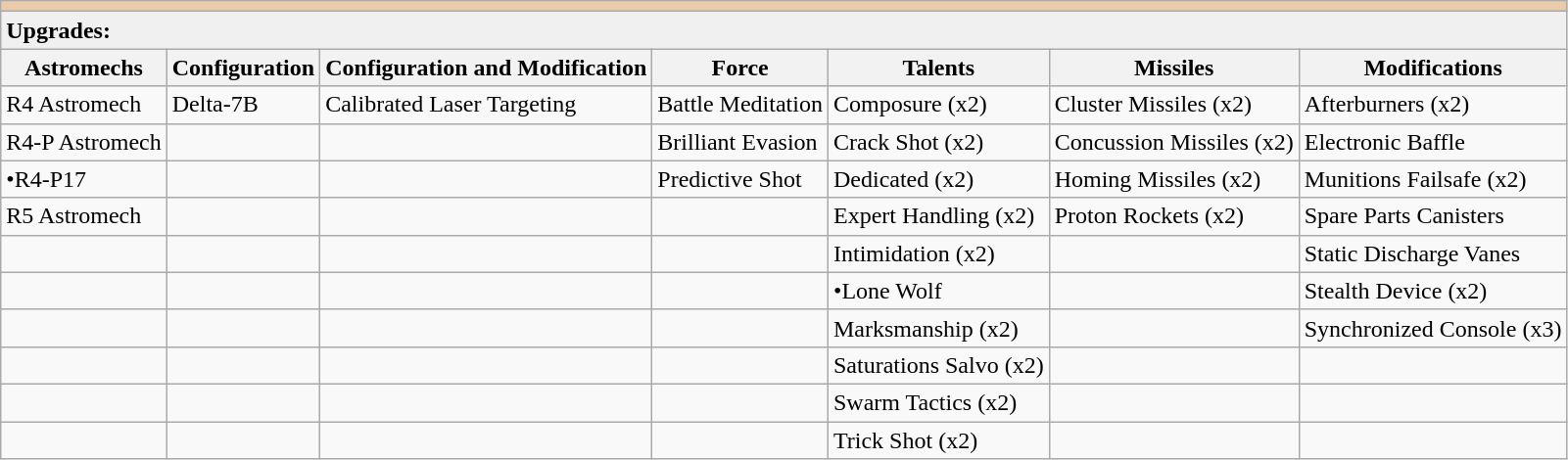<table class="wikitable sortable">
<tr style="background:#EACAA8;">
<td colspan="8"></td>
</tr>
<tr style="background:#f0f0f0;">
<td colspan="8"><strong>Upgrades:</strong></td>
</tr>
<tr style="background:#f0f0f0;">
<th>Astromechs</th>
<th>Configuration</th>
<th>Configuration and Modification</th>
<th>Force</th>
<th>Talents</th>
<th>Missiles</th>
<th>Modifications</th>
</tr>
<tr>
<td>R4 Astromech</td>
<td>Delta-7B</td>
<td>Calibrated Laser Targeting</td>
<td>Battle Meditation</td>
<td>Composure (x2)</td>
<td>Cluster Missiles (x2)</td>
<td>Afterburners (x2)</td>
</tr>
<tr>
<td>R4-P Astromech</td>
<td></td>
<td></td>
<td>Brilliant Evasion</td>
<td>Crack Shot (x2)</td>
<td>Concussion Missiles (x2)</td>
<td>Electronic Baffle</td>
</tr>
<tr>
<td>•R4-P17</td>
<td></td>
<td></td>
<td>Predictive Shot</td>
<td>Dedicated (x2)</td>
<td>Homing Missiles (x2)</td>
<td>Munitions Failsafe (x2)</td>
</tr>
<tr>
<td>R5 Astromech</td>
<td></td>
<td></td>
<td></td>
<td>Expert Handling (x2)</td>
<td>Proton Rockets (x2)</td>
<td>Spare Parts Canisters</td>
</tr>
<tr>
<td></td>
<td></td>
<td></td>
<td></td>
<td>Intimidation (x2)</td>
<td></td>
<td>Static Discharge Vanes</td>
</tr>
<tr>
<td></td>
<td></td>
<td></td>
<td></td>
<td>•Lone Wolf</td>
<td></td>
<td>Stealth Device (x2)</td>
</tr>
<tr>
<td></td>
<td></td>
<td></td>
<td></td>
<td>Marksmanship (x2)</td>
<td></td>
<td>Synchronized Console (x3)</td>
</tr>
<tr>
<td></td>
<td></td>
<td></td>
<td></td>
<td>Saturations Salvo (x2)</td>
<td></td>
<td></td>
</tr>
<tr>
<td></td>
<td></td>
<td></td>
<td></td>
<td>Swarm Tactics (x2)</td>
<td></td>
<td></td>
</tr>
<tr>
<td></td>
<td></td>
<td></td>
<td></td>
<td>Trick Shot (x2)</td>
<td></td>
<td></td>
</tr>
</table>
